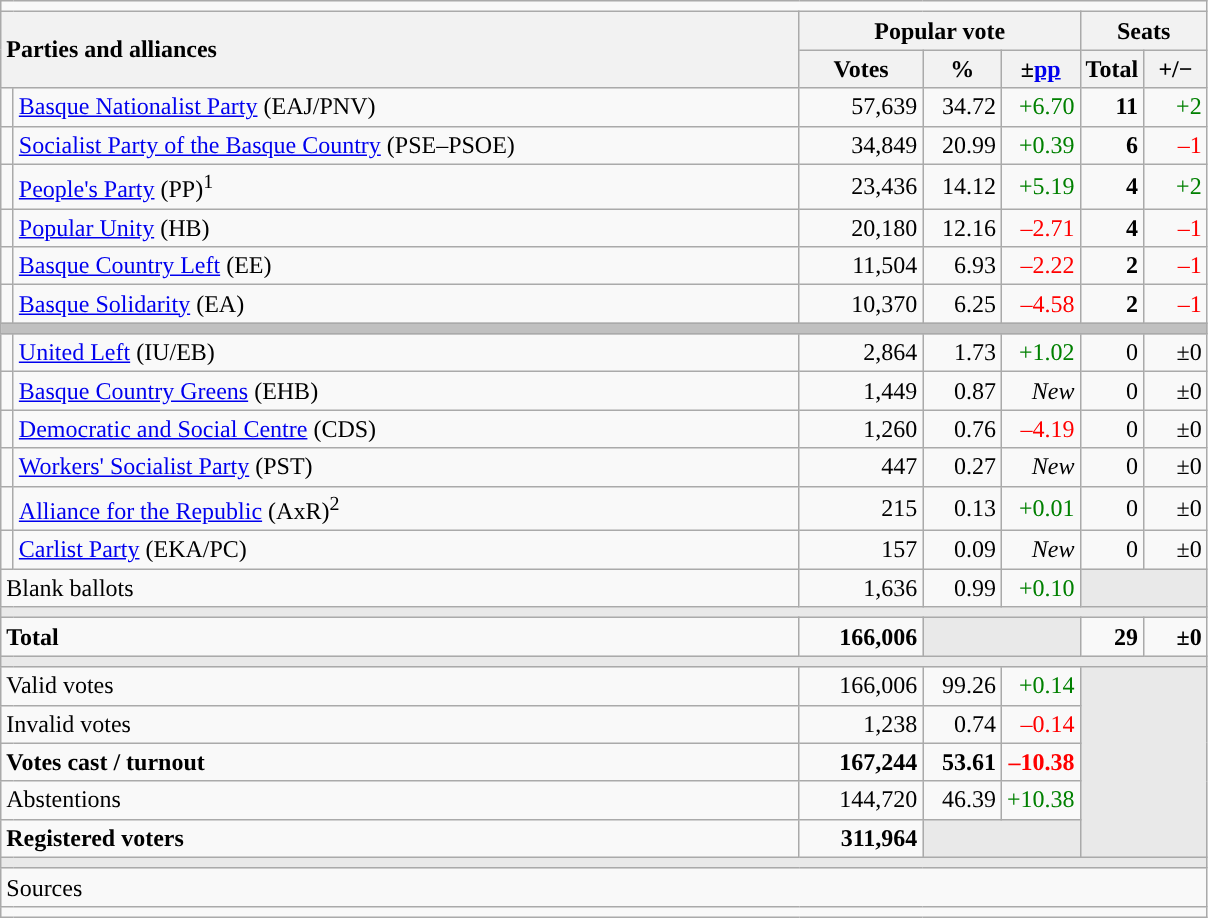<table class="wikitable" style="text-align:right;">
<tr>
<td colspan="7"></td>
</tr>
<tr>
<th style="text-align:left;" rowspan="2" colspan="2" width="525">Parties and alliances</th>
<th colspan="3">Popular vote</th>
<th colspan="2">Seats</th>
</tr>
<tr>
<th width="75">Votes</th>
<th width="45">%</th>
<th width="45">±<a href='#'>pp</a></th>
<th width="35">Total</th>
<th width="35">+/−</th>
</tr>
<tr>
<td width="1" style="color:inherit;background:"></td>
<td align="left"><a href='#'>Basque Nationalist Party</a> (EAJ/PNV)</td>
<td>57,639</td>
<td>34.72</td>
<td style="color:green;">+6.70</td>
<td><strong>11</strong></td>
<td style="color:green;">+2</td>
</tr>
<tr>
<td style="color:inherit;background:"></td>
<td align="left"><a href='#'>Socialist Party of the Basque Country</a> (PSE–PSOE)</td>
<td>34,849</td>
<td>20.99</td>
<td style="color:green;">+0.39</td>
<td><strong>6</strong></td>
<td style="color:red;">–1</td>
</tr>
<tr>
<td style="color:inherit;background:"></td>
<td align="left"><a href='#'>People's Party</a> (PP)<sup>1</sup></td>
<td>23,436</td>
<td>14.12</td>
<td style="color:green;">+5.19</td>
<td><strong>4</strong></td>
<td style="color:green;">+2</td>
</tr>
<tr>
<td style="color:inherit;background:"></td>
<td align="left"><a href='#'>Popular Unity</a> (HB)</td>
<td>20,180</td>
<td>12.16</td>
<td style="color:red;">–2.71</td>
<td><strong>4</strong></td>
<td style="color:red;">–1</td>
</tr>
<tr>
<td style="color:inherit;background:"></td>
<td align="left"><a href='#'>Basque Country Left</a> (EE)</td>
<td>11,504</td>
<td>6.93</td>
<td style="color:red;">–2.22</td>
<td><strong>2</strong></td>
<td style="color:red;">–1</td>
</tr>
<tr>
<td style="color:inherit;background:"></td>
<td align="left"><a href='#'>Basque Solidarity</a> (EA)</td>
<td>10,370</td>
<td>6.25</td>
<td style="color:red;">–4.58</td>
<td><strong>2</strong></td>
<td style="color:red;">–1</td>
</tr>
<tr>
<td colspan="7" bgcolor="#C0C0C0"></td>
</tr>
<tr>
<td style="color:inherit;background:"></td>
<td align="left"><a href='#'>United Left</a> (IU/EB)</td>
<td>2,864</td>
<td>1.73</td>
<td style="color:green;">+1.02</td>
<td>0</td>
<td>±0</td>
</tr>
<tr>
<td style="color:inherit;background:"></td>
<td align="left"><a href='#'>Basque Country Greens</a> (EHB)</td>
<td>1,449</td>
<td>0.87</td>
<td><em>New</em></td>
<td>0</td>
<td>±0</td>
</tr>
<tr>
<td style="color:inherit;background:"></td>
<td align="left"><a href='#'>Democratic and Social Centre</a> (CDS)</td>
<td>1,260</td>
<td>0.76</td>
<td style="color:red;">–4.19</td>
<td>0</td>
<td>±0</td>
</tr>
<tr>
<td style="color:inherit;background:"></td>
<td align="left"><a href='#'>Workers' Socialist Party</a> (PST)</td>
<td>447</td>
<td>0.27</td>
<td><em>New</em></td>
<td>0</td>
<td>±0</td>
</tr>
<tr>
<td style="color:inherit;background:"></td>
<td align="left"><a href='#'>Alliance for the Republic</a> (AxR)<sup>2</sup></td>
<td>215</td>
<td>0.13</td>
<td style="color:green;">+0.01</td>
<td>0</td>
<td>±0</td>
</tr>
<tr>
<td style="color:inherit;background:"></td>
<td align="left"><a href='#'>Carlist Party</a> (EKA/PC)</td>
<td>157</td>
<td>0.09</td>
<td><em>New</em></td>
<td>0</td>
<td>±0</td>
</tr>
<tr>
<td align="left" colspan="2">Blank ballots</td>
<td>1,636</td>
<td>0.99</td>
<td style="color:green;">+0.10</td>
<td bgcolor="#E9E9E9" colspan="2"></td>
</tr>
<tr>
<td colspan="7" bgcolor="#E9E9E9"></td>
</tr>
<tr style="font-weight:bold;">
<td align="left" colspan="2">Total</td>
<td>166,006</td>
<td bgcolor="#E9E9E9" colspan="2"></td>
<td>29</td>
<td>±0</td>
</tr>
<tr>
<td colspan="7" bgcolor="#E9E9E9"></td>
</tr>
<tr>
<td align="left" colspan="2">Valid votes</td>
<td>166,006</td>
<td>99.26</td>
<td style="color:green;">+0.14</td>
<td bgcolor="#E9E9E9" colspan="2" rowspan="5"></td>
</tr>
<tr>
<td align="left" colspan="2">Invalid votes</td>
<td>1,238</td>
<td>0.74</td>
<td style="color:red;">–0.14</td>
</tr>
<tr style="font-weight:bold;">
<td align="left" colspan="2">Votes cast / turnout</td>
<td>167,244</td>
<td>53.61</td>
<td style="color:red;">–10.38</td>
</tr>
<tr>
<td align="left" colspan="2">Abstentions</td>
<td>144,720</td>
<td>46.39</td>
<td style="color:green;">+10.38</td>
</tr>
<tr style="font-weight:bold;">
<td align="left" colspan="2">Registered voters</td>
<td>311,964</td>
<td bgcolor="#E9E9E9" colspan="2"></td>
</tr>
<tr>
<td colspan="7" bgcolor="#E9E9E9"></td>
</tr>
<tr>
<td align="left" colspan="7">Sources</td>
</tr>
<tr>
<td colspan="7" style="text-align:left; max-width:790px;"></td>
</tr>
</table>
